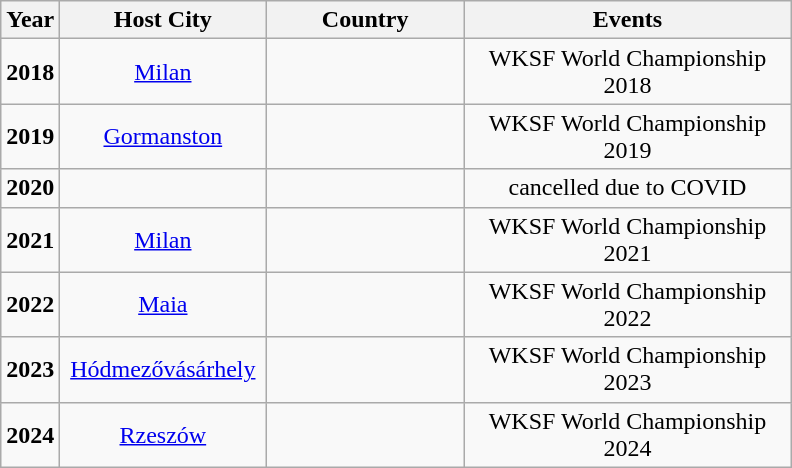<table class="wikitable" style="text-align:center">
<tr>
<th width=30>Year</th>
<th width=130>Host City</th>
<th width=125>Country</th>
<th width=210>Events</th>
</tr>
<tr>
<td><strong>2018</strong></td>
<td><a href='#'>Milan</a></td>
<td align="left"></td>
<td>WKSF World Championship 2018</td>
</tr>
<tr>
<td><strong>2019</strong></td>
<td><a href='#'>Gormanston</a></td>
<td align="left"></td>
<td>WKSF World Championship 2019</td>
</tr>
<tr>
<td><strong>2020</strong></td>
<td></td>
<td align="left"></td>
<td> cancelled due to COVID</td>
</tr>
<tr>
<td><strong>2021</strong></td>
<td><a href='#'>Milan</a></td>
<td align="left"></td>
<td>WKSF World Championship 2021</td>
</tr>
<tr>
<td><strong>2022</strong></td>
<td><a href='#'>Maia</a></td>
<td align="left"></td>
<td>WKSF World Championship 2022</td>
</tr>
<tr>
<td><strong>2023</strong></td>
<td><a href='#'>Hódmezővásárhely</a></td>
<td align="left"></td>
<td>WKSF World Championship 2023</td>
</tr>
<tr>
<td><strong>2024</strong></td>
<td><a href='#'>Rzeszów</a></td>
<td align="left"></td>
<td>WKSF World Championship 2024</td>
</tr>
</table>
